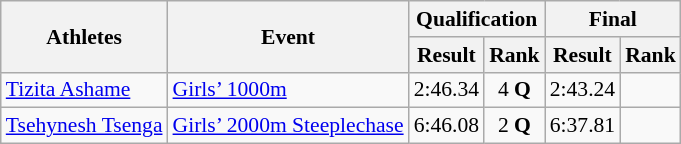<table class="wikitable" border="1" style="font-size:90%">
<tr>
<th rowspan=2>Athletes</th>
<th rowspan=2>Event</th>
<th colspan=2>Qualification</th>
<th colspan=2>Final</th>
</tr>
<tr>
<th>Result</th>
<th>Rank</th>
<th>Result</th>
<th>Rank</th>
</tr>
<tr>
<td><a href='#'>Tizita Ashame</a></td>
<td><a href='#'>Girls’ 1000m</a></td>
<td align=center>2:46.34</td>
<td align=center>4 <strong>Q</strong></td>
<td align=center>2:43.24</td>
<td align=center></td>
</tr>
<tr>
<td><a href='#'>Tsehynesh Tsenga</a></td>
<td><a href='#'>Girls’ 2000m Steeplechase</a></td>
<td align=center>6:46.08</td>
<td align=center>2 <strong>Q</strong></td>
<td align=center>6:37.81</td>
<td align=center></td>
</tr>
</table>
